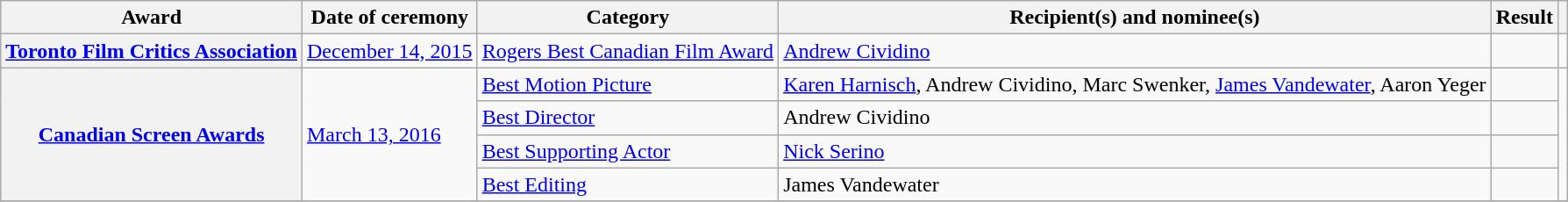<table class="wikitable plainrowheaders sortable">
<tr>
<th scope="col">Award</th>
<th scope="col">Date of ceremony</th>
<th scope="col">Category</th>
<th scope="col">Recipient(s) and nominee(s)</th>
<th scope="col">Result</th>
<th scope="col" class="unsortable"></th>
</tr>
<tr>
<th scope="row" rowspan=1><a href='#'>Toronto Film Critics Association</a></th>
<td><a href='#'>December 14, 2015</a></td>
<td><a href='#'>Rogers Best Canadian Film Award</a></td>
<td><a href='#'>Andrew Cividino</a></td>
<td></td>
<td></td>
</tr>
<tr>
<th scope="row" rowspan=4><a href='#'>Canadian Screen Awards</a></th>
<td rowspan="4"><a href='#'>March 13, 2016</a></td>
<td><a href='#'>Best Motion Picture</a></td>
<td><a href='#'>Karen Harnisch</a>, Andrew Cividino, Marc Swenker, <a href='#'>James Vandewater</a>, Aaron Yeger</td>
<td></td>
<td rowspan="4"></td>
</tr>
<tr>
<td><a href='#'>Best Director</a></td>
<td>Andrew Cividino</td>
<td></td>
</tr>
<tr>
<td><a href='#'>Best Supporting Actor</a></td>
<td><a href='#'>Nick Serino</a></td>
<td></td>
</tr>
<tr>
<td><a href='#'>Best Editing</a></td>
<td>James Vandewater</td>
<td></td>
</tr>
<tr>
</tr>
</table>
